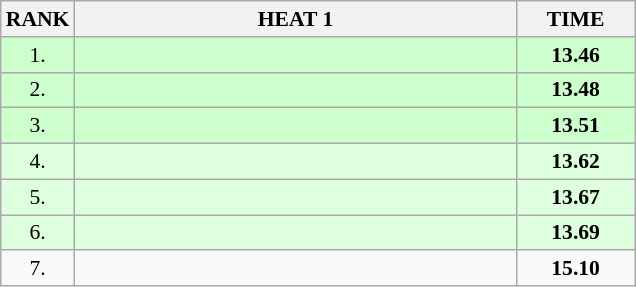<table class="wikitable" style="border-collapse: collapse; font-size: 90%;">
<tr>
<th>RANK</th>
<th style="width: 20em">HEAT 1</th>
<th style="width: 5em">TIME</th>
</tr>
<tr style="background:#ccffcc;">
<td align="center">1.</td>
<td></td>
<td align="center"><strong>13.46</strong></td>
</tr>
<tr style="background:#ccffcc;">
<td align="center">2.</td>
<td></td>
<td align="center"><strong>13.48</strong></td>
</tr>
<tr style="background:#ccffcc;">
<td align="center">3.</td>
<td></td>
<td align="center"><strong>13.51</strong></td>
</tr>
<tr style="background:#ddffdd;">
<td align="center">4.</td>
<td></td>
<td align="center"><strong>13.62</strong></td>
</tr>
<tr style="background:#ddffdd;">
<td align="center">5.</td>
<td></td>
<td align="center"><strong>13.67</strong></td>
</tr>
<tr style="background:#ddffdd;">
<td align="center">6.</td>
<td></td>
<td align="center"><strong>13.69</strong></td>
</tr>
<tr>
<td align="center">7.</td>
<td></td>
<td align="center"><strong>15.10</strong></td>
</tr>
</table>
